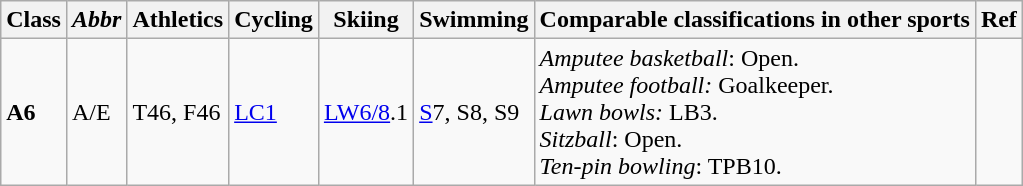<table class="wikitable sortable">
<tr>
<th>Class</th>
<th><em>Abbr</em></th>
<th>Athletics</th>
<th>Cycling</th>
<th>Skiing</th>
<th>Swimming</th>
<th>Comparable classifications in other sports</th>
<th>Ref</th>
</tr>
<tr>
<td><strong>A6</strong></td>
<td>A/E</td>
<td>T46, F46</td>
<td><a href='#'>LC1</a></td>
<td><a href='#'>LW6/8</a>.1</td>
<td><a href='#'>S</a>7, S8, S9</td>
<td><em>Amputee basketball</em>: Open.<br><em>Amputee football:</em> Goalkeeper.<br><em>Lawn bowls:</em> LB3.<br><em>Sitzball</em>: Open.<br><em>Ten-pin bowling</em>: TPB10.</td>
<td></td>
</tr>
</table>
